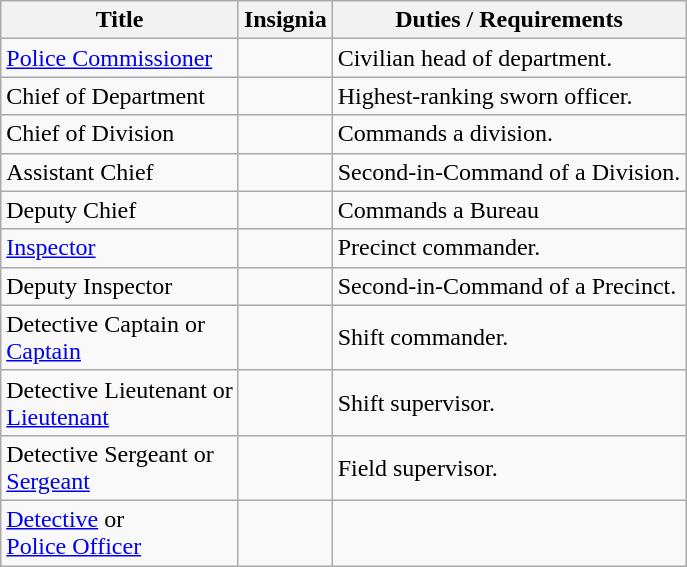<table class="wikitable">
<tr>
<th>Title</th>
<th>Insignia</th>
<th>Duties / Requirements</th>
</tr>
<tr>
<td><a href='#'>Police Commissioner</a></td>
<td></td>
<td>Civilian head of department.</td>
</tr>
<tr>
<td>Chief of Department</td>
<td></td>
<td>Highest-ranking sworn officer.</td>
</tr>
<tr>
<td>Chief of Division</td>
<td></td>
<td>Commands a division.</td>
</tr>
<tr>
<td>Assistant Chief</td>
<td></td>
<td>Second-in-Command of a Division.</td>
</tr>
<tr>
<td>Deputy Chief</td>
<td></td>
<td>Commands a Bureau</td>
</tr>
<tr>
<td><a href='#'>Inspector</a></td>
<td></td>
<td>Precinct commander.</td>
</tr>
<tr>
<td>Deputy Inspector</td>
<td></td>
<td>Second-in-Command of a Precinct.</td>
</tr>
<tr>
<td>Detective Captain or<br><a href='#'>Captain</a></td>
<td></td>
<td>Shift commander.</td>
</tr>
<tr>
<td>Detective Lieutenant or<br><a href='#'>Lieutenant</a></td>
<td></td>
<td>Shift supervisor.</td>
</tr>
<tr>
<td>Detective Sergeant or<br><a href='#'>Sergeant</a></td>
<td></td>
<td>Field supervisor.</td>
</tr>
<tr>
<td><a href='#'>Detective</a> or<br><a href='#'>Police Officer</a></td>
<td></td>
<td></td>
</tr>
</table>
